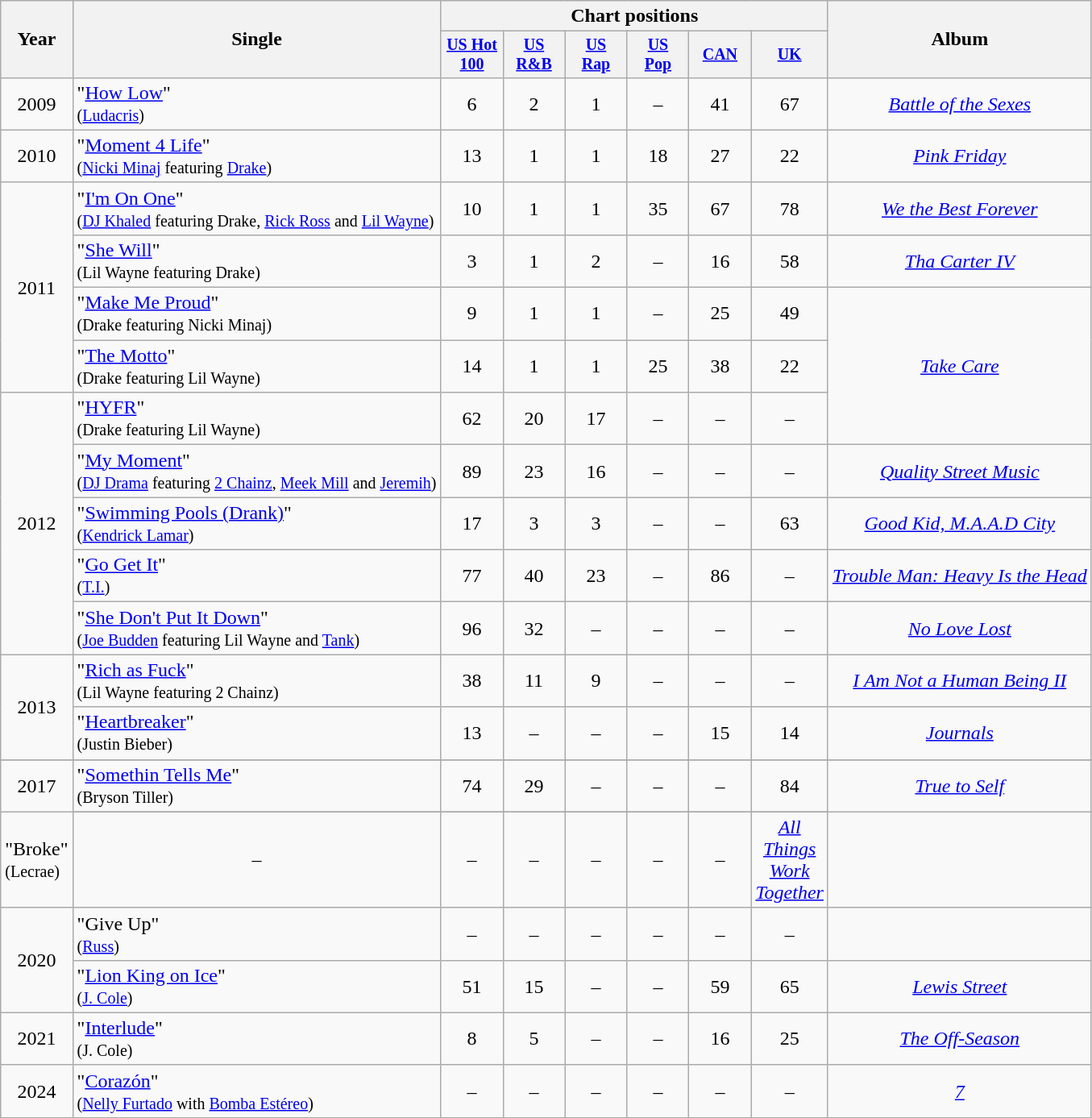<table class="wikitable" style="text-align:center;">
<tr>
<th rowspan="2">Year</th>
<th rowspan="2">Single</th>
<th colspan="6">Chart positions</th>
<th rowspan="2">Album</th>
</tr>
<tr style="font-size:smaller;">
<th style="width:45px;"><a href='#'>US Hot 100</a></th>
<th style="width:45px;"><a href='#'>US<br>R&B</a></th>
<th style="width:45px;"><a href='#'>US<br> Rap</a></th>
<th style="width:45px;"><a href='#'>US<br> Pop</a></th>
<th style="width:45px;"><a href='#'>CAN</a></th>
<th style="width:45px;"><a href='#'>UK</a></th>
</tr>
<tr>
<td rowspan="1">2009</td>
<td style="text-align:left;">"<a href='#'>How Low</a>"<br><small>(<a href='#'>Ludacris</a>)</small></td>
<td>6</td>
<td>2</td>
<td>1</td>
<td>–</td>
<td>41</td>
<td>67</td>
<td rowspan="1"><em><a href='#'>Battle of the Sexes</a></em></td>
</tr>
<tr>
<td rowspan="1">2010</td>
<td style="text-align:left;">"<a href='#'>Moment 4 Life</a>"<br><small>(<a href='#'>Nicki Minaj</a> featuring <a href='#'>Drake</a>)</small></td>
<td>13</td>
<td>1</td>
<td>1</td>
<td>18</td>
<td>27</td>
<td>22</td>
<td rowspan="1"><em><a href='#'>Pink Friday</a></em></td>
</tr>
<tr>
<td rowspan="4">2011</td>
<td style="text-align:left;">"<a href='#'>I'm On One</a>"<br><small>(<a href='#'>DJ Khaled</a> featuring Drake, <a href='#'>Rick Ross</a> and <a href='#'>Lil Wayne</a>)</small></td>
<td>10</td>
<td>1</td>
<td>1</td>
<td>35</td>
<td>67</td>
<td>78</td>
<td rowspan="1"><em><a href='#'>We the Best Forever</a></em></td>
</tr>
<tr>
<td style="text-align:left;">"<a href='#'>She Will</a>"<br><small>(Lil Wayne featuring Drake)</small></td>
<td>3</td>
<td>1</td>
<td>2</td>
<td>–</td>
<td>16</td>
<td>58</td>
<td rowspan="1"><em><a href='#'>Tha Carter IV</a></em></td>
</tr>
<tr>
<td style="text-align:left;">"<a href='#'>Make Me Proud</a>"<br><small>(Drake featuring Nicki Minaj)</small></td>
<td>9</td>
<td>1</td>
<td>1</td>
<td>–</td>
<td>25</td>
<td>49</td>
<td rowspan="3"><em><a href='#'>Take Care</a></em></td>
</tr>
<tr>
<td style="text-align:left;">"<a href='#'>The Motto</a>"<br><small>(Drake featuring Lil Wayne)</small></td>
<td>14</td>
<td>1</td>
<td>1</td>
<td>25</td>
<td>38</td>
<td>22</td>
</tr>
<tr>
<td rowspan="5">2012</td>
<td style="text-align:left;">"<a href='#'>HYFR</a>"<br><small>(Drake featuring Lil Wayne)</small></td>
<td>62</td>
<td>20</td>
<td>17</td>
<td>–</td>
<td>–</td>
<td>–</td>
</tr>
<tr>
<td style="text-align:left;">"<a href='#'>My Moment</a>"<br> <small>(<a href='#'>DJ Drama</a> featuring <a href='#'>2 Chainz</a>, <a href='#'>Meek Mill</a> and <a href='#'>Jeremih</a>)</small></td>
<td>89</td>
<td>23</td>
<td>16</td>
<td>–</td>
<td>–</td>
<td>–</td>
<td rowspan="1"><em><a href='#'>Quality Street Music</a></em></td>
</tr>
<tr>
<td style="text-align:left;">"<a href='#'>Swimming Pools (Drank)</a>"<br><small>(<a href='#'>Kendrick Lamar</a>)</small></td>
<td>17</td>
<td>3</td>
<td>3</td>
<td>–</td>
<td>–</td>
<td>63</td>
<td rowspan="1"><em><a href='#'>Good Kid, M.A.A.D City</a></em></td>
</tr>
<tr>
<td style="text-align:left;">"<a href='#'>Go Get It</a>"<br><small>(<a href='#'>T.I.</a>)</small></td>
<td>77</td>
<td>40</td>
<td>23</td>
<td>–</td>
<td>86</td>
<td>–</td>
<td rowspan="1"><em><a href='#'>Trouble Man: Heavy Is the Head</a></em></td>
</tr>
<tr>
<td style="text-align:left;">"<a href='#'>She Don't Put It Down</a>"<br><small>(<a href='#'>Joe Budden</a> featuring Lil Wayne and <a href='#'>Tank</a>)</small></td>
<td>96</td>
<td>32</td>
<td>–</td>
<td>–</td>
<td>–</td>
<td>–</td>
<td rowspan="1"><em><a href='#'>No Love Lost</a></em></td>
</tr>
<tr>
<td rowspan="2">2013</td>
<td style="text-align:left;">"<a href='#'>Rich as Fuck</a>"<br><small>(Lil Wayne featuring 2 Chainz)</small></td>
<td>38</td>
<td>11</td>
<td>9</td>
<td>–</td>
<td>–</td>
<td>–</td>
<td rowspan="1"><em><a href='#'>I Am Not a Human Being II</a></em></td>
</tr>
<tr>
<td style="text-align:left;">"<a href='#'>Heartbreaker</a>"<br><small>(Justin Bieber)</small></td>
<td>13</td>
<td>–</td>
<td>–</td>
<td>–</td>
<td>15</td>
<td>14</td>
<td><em><a href='#'>Journals</a></em></td>
</tr>
<tr>
</tr>
<tr>
<td rowspan="2">2017</td>
<td style="text-align:left;">"<a href='#'>Somethin Tells Me</a>"<br><small>(Bryson Tiller)</small></td>
<td>74</td>
<td>29</td>
<td>–</td>
<td>–</td>
<td>–</td>
<td>84</td>
<td><em><a href='#'>True to Self</a></em></td>
</tr>
<tr>
</tr>
<tr>
<td style="text-align:left;">"Broke"<br><small>(Lecrae)</small></td>
<td>–</td>
<td>–</td>
<td>–</td>
<td>–</td>
<td>–</td>
<td>–</td>
<td><em><a href='#'>All Things Work Together</a></em></td>
</tr>
<tr>
<td rowspan="2">2020</td>
<td style="text-align:left;">"Give Up"<br><small>(<a href='#'>Russ</a>)</small></td>
<td>–</td>
<td>–</td>
<td>–</td>
<td>–</td>
<td>–</td>
<td>–</td>
<td></td>
</tr>
<tr>
<td style="text-align:left;">"<a href='#'>Lion King on Ice</a>"<br><small>(<a href='#'>J. Cole</a>)</small></td>
<td>51</td>
<td>15</td>
<td>–</td>
<td>–</td>
<td>59</td>
<td>65</td>
<td><em><a href='#'>Lewis Street</a></em></td>
</tr>
<tr>
<td>2021</td>
<td style="text-align:left;">"<a href='#'>Interlude</a>"<br><small>(J. Cole)</small></td>
<td>8</td>
<td>5</td>
<td>–</td>
<td>–</td>
<td>16</td>
<td>25</td>
<td><em><a href='#'>The Off-Season</a></em></td>
</tr>
<tr>
<td>2024</td>
<td style="text-align:left;">"<a href='#'>Corazón</a>"<br><small>(<a href='#'>Nelly Furtado</a> with <a href='#'>Bomba Estéreo</a>)</small></td>
<td>–</td>
<td>–</td>
<td>–</td>
<td>–</td>
<td>–</td>
<td>–</td>
<td><em><a href='#'>7</a></em></td>
</tr>
</table>
